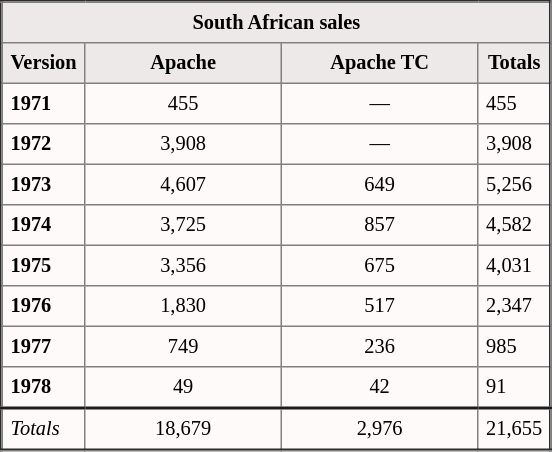<table border="2" cellspacing="0" cellpadding="5" rules="all" border:solid 2px #1C1C1C; style="margin:1em 1em 1em 0; border-collapse:collapse; background-color:#FFFAFA; font-size:85%; empty-cells:show;">
<tr>
<td colspan="4" align="center" style="background-color:#EEE9E9;"><strong>South African sales</strong></td>
</tr>
<tr>
<td style="background-color:#EEE9E9;"><strong>Version</strong></td>
<td colspan="1" align="center" width=120 style="background-color:#EEE9E9;"><strong>Apache</strong></td>
<td colspan="1" align="center" width=120 style="background-color:#EEE9E9;"><strong>Apache TC</strong></td>
<td colspan="1" align="center" style="background-color:#EEE9E9;"><strong>Totals</strong></td>
</tr>
<tr>
<td><strong>1971</strong></td>
<td colspan="1" align="center">455</td>
<td colspan="1" align="center">—</td>
<td>455</td>
</tr>
<tr>
<td><strong>1972</strong></td>
<td colspan="1" align="center">3,908</td>
<td colspan="1" align="center">—</td>
<td>3,908</td>
</tr>
<tr>
<td><strong>1973</strong></td>
<td colspan="1" align="center">4,607</td>
<td colspan="1" align="center">649</td>
<td>5,256</td>
</tr>
<tr>
<td><strong>1974</strong></td>
<td colspan="1" align="center">3,725</td>
<td colspan="1" align="center">857</td>
<td>4,582</td>
</tr>
<tr>
<td><strong>1975</strong></td>
<td colspan="1" align="center">3,356</td>
<td colspan="1" align="center">675</td>
<td>4,031</td>
</tr>
<tr>
<td><strong>1976</strong></td>
<td colspan="1" align="center">1,830</td>
<td colspan="1" align="center">517</td>
<td>2,347</td>
</tr>
<tr>
<td><strong>1977</strong></td>
<td colspan="1" align="center">749</td>
<td colspan="1" align="center">236</td>
<td>985</td>
</tr>
<tr>
<td style="border-bottom:solid 2px #1C1C1C;"><strong>1978</strong></td>
<td style="border-bottom:solid 2px #1C1C1C;" align="center">49</td>
<td style="border-bottom:solid 2px #1C1C1C;" align="center">42</td>
<td style="border-bottom:solid 2px #1C1C1C;">91</td>
</tr>
<tr>
<td><em>Totals<strong></td>
<td align="center">18,679</td>
<td align="center">2,976</td>
<td>21,655</td>
</tr>
</table>
